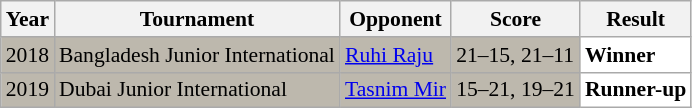<table class="sortable wikitable" style="font-size: 90%;">
<tr>
<th>Year</th>
<th>Tournament</th>
<th>Opponent</th>
<th>Score</th>
<th>Result</th>
</tr>
<tr style="background:#BDB8AD">
<td align="center">2018</td>
<td align="left">Bangladesh Junior International</td>
<td align="left"> <a href='#'>Ruhi Raju</a></td>
<td align="left">21–15, 21–11</td>
<td style="text-align:left; background:white"> <strong>Winner</strong></td>
</tr>
<tr style="background:#BDB8AD">
<td align="center">2019</td>
<td align="left">Dubai Junior International</td>
<td align="left"> <a href='#'>Tasnim Mir</a></td>
<td align="left">15–21, 19–21</td>
<td style="text-align:left; background:white"> <strong>Runner-up</strong></td>
</tr>
</table>
